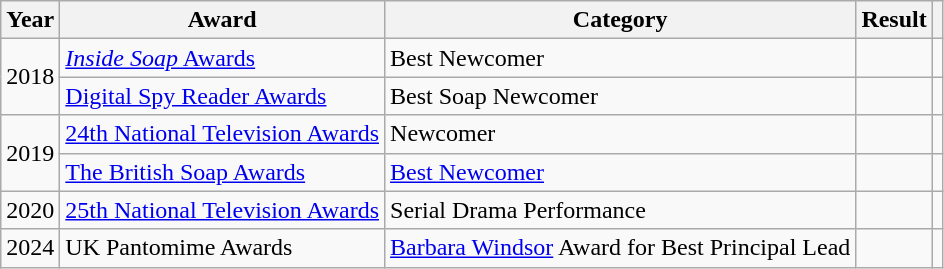<table class="wikitable" align="center">
<tr>
<th>Year</th>
<th>Award</th>
<th>Category</th>
<th>Result</th>
<th></th>
</tr>
<tr>
<td rowspan="2">2018</td>
<td><a href='#'><em>Inside Soap</em> Awards</a></td>
<td>Best Newcomer</td>
<td></td>
<td align="center"></td>
</tr>
<tr>
<td><a href='#'>Digital Spy Reader Awards</a></td>
<td>Best Soap Newcomer</td>
<td></td>
<td align="center"></td>
</tr>
<tr>
<td rowspan="2">2019</td>
<td><a href='#'>24th National Television Awards</a></td>
<td>Newcomer</td>
<td></td>
<td align="center"></td>
</tr>
<tr>
<td><a href='#'>The British Soap Awards</a></td>
<td><a href='#'>Best Newcomer</a></td>
<td></td>
<td align="center"></td>
</tr>
<tr>
<td>2020</td>
<td><a href='#'>25th National Television Awards</a></td>
<td>Serial Drama Performance</td>
<td></td>
<td align="center"></td>
</tr>
<tr>
<td>2024</td>
<td>UK Pantomime Awards</td>
<td><a href='#'>Barbara Windsor</a> Award for Best Principal Lead</td>
<td></td>
<td align="center"></td>
</tr>
</table>
